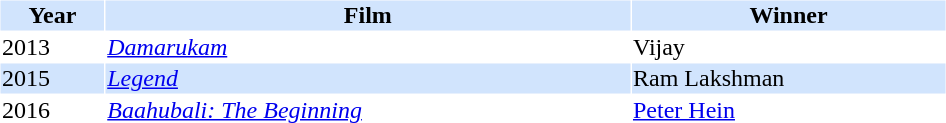<table cellspacing="1" cellpadding="1" border="0" style="width:50%;">
<tr style="background:#d1e4fd;">
<th>Year</th>
<th>Film</th>
<th>Winner</th>
</tr>
<tr>
<td>2013</td>
<td><em><a href='#'>Damarukam</a></em></td>
<td>Vijay</td>
</tr>
<tr style="background:#d1e4fd;">
<td>2015</td>
<td><em><a href='#'>Legend</a></em></td>
<td>Ram Lakshman</td>
</tr>
<tr>
<td>2016</td>
<td><em><a href='#'>Baahubali: The Beginning</a></em></td>
<td><a href='#'>Peter Hein</a></td>
</tr>
<tr>
</tr>
</table>
